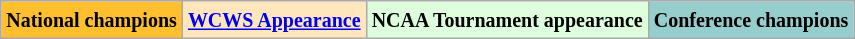<table class="wikitable">
<tr>
<td bgcolor="#FFBF2F"><small><strong>National champions</strong></small></td>
<td bgcolor="#FFE6BD"><small><strong><a href='#'>WCWS Appearance</a></strong></small></td>
<td bgcolor="#DDFFDD"><small><strong>NCAA Tournament appearance</strong></small></td>
<td bgcolor="#96CDCD"><small><strong>Conference champions</strong></small></td>
</tr>
</table>
